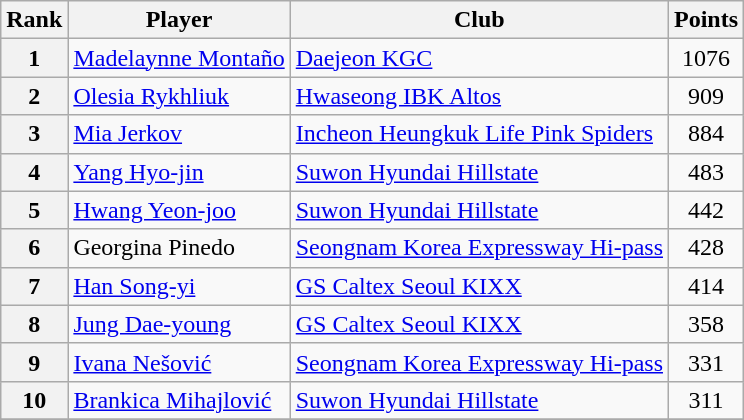<table class=wikitable>
<tr>
<th>Rank</th>
<th>Player</th>
<th>Club</th>
<th>Points</th>
</tr>
<tr>
<th>1</th>
<td> <a href='#'>Madelaynne Montaño</a></td>
<td><a href='#'>Daejeon KGC</a></td>
<td align=center>1076</td>
</tr>
<tr>
<th>2</th>
<td> <a href='#'>Olesia Rykhliuk</a></td>
<td><a href='#'>Hwaseong IBK Altos</a></td>
<td align=center>909</td>
</tr>
<tr>
<th>3</th>
<td> <a href='#'>Mia Jerkov</a></td>
<td><a href='#'>Incheon Heungkuk Life Pink Spiders</a></td>
<td align=center>884</td>
</tr>
<tr>
<th>4</th>
<td> <a href='#'>Yang Hyo-jin</a></td>
<td><a href='#'>Suwon Hyundai Hillstate</a></td>
<td align=center>483</td>
</tr>
<tr>
<th>5</th>
<td> <a href='#'>Hwang Yeon-joo</a></td>
<td><a href='#'>Suwon Hyundai Hillstate</a></td>
<td align=center>442</td>
</tr>
<tr>
<th>6</th>
<td> Georgina Pinedo</td>
<td><a href='#'>Seongnam Korea Expressway Hi-pass</a></td>
<td align=center>428</td>
</tr>
<tr>
<th>7</th>
<td> <a href='#'>Han Song-yi</a></td>
<td><a href='#'>GS Caltex Seoul KIXX</a></td>
<td align=center>414</td>
</tr>
<tr>
<th>8</th>
<td> <a href='#'>Jung Dae-young</a></td>
<td><a href='#'>GS Caltex Seoul KIXX</a></td>
<td align=center>358</td>
</tr>
<tr>
<th>9</th>
<td> <a href='#'>Ivana Nešović</a></td>
<td><a href='#'>Seongnam Korea Expressway Hi-pass</a></td>
<td align=center>331</td>
</tr>
<tr>
<th>10</th>
<td> <a href='#'>Brankica Mihajlović</a></td>
<td><a href='#'>Suwon Hyundai Hillstate</a></td>
<td align=center>311</td>
</tr>
<tr>
</tr>
</table>
